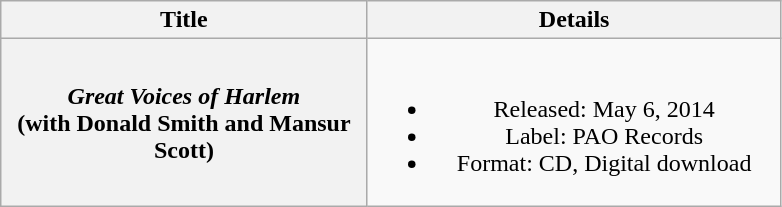<table class="wikitable plainrowheaders" style="text-align:center;">
<tr>
<th scope="col" style="width:14.8em;">Title</th>
<th scope="col" style="width:16.8em;">Details</th>
</tr>
<tr>
<th scope="row"><em>Great Voices of Harlem</em><br><span>(with Donald Smith and Mansur Scott)</span></th>
<td><br><ul><li>Released: May 6, 2014</li><li>Label: PAO Records</li><li>Format: CD, Digital download</li></ul></td>
</tr>
</table>
